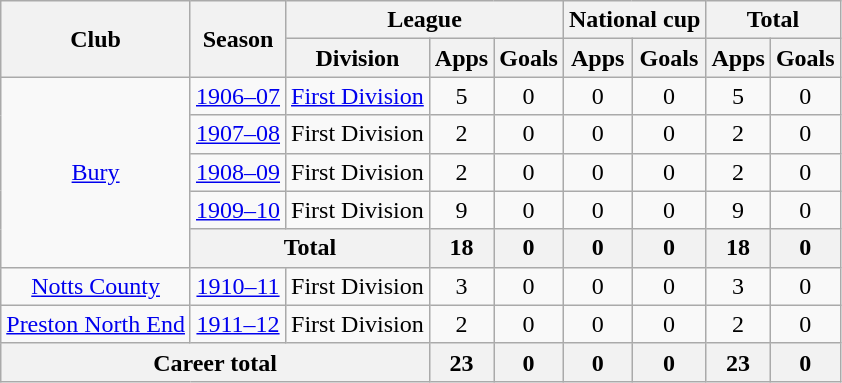<table class="wikitable" style="text-align:center">
<tr>
<th rowspan="2">Club</th>
<th rowspan="2">Season</th>
<th colspan="3">League</th>
<th colspan="2">National cup</th>
<th colspan="2">Total</th>
</tr>
<tr>
<th>Division</th>
<th>Apps</th>
<th>Goals</th>
<th>Apps</th>
<th>Goals</th>
<th>Apps</th>
<th>Goals</th>
</tr>
<tr>
<td rowspan="5"><a href='#'>Bury</a></td>
<td><a href='#'>1906–07</a></td>
<td><a href='#'>First Division</a></td>
<td>5</td>
<td>0</td>
<td>0</td>
<td>0</td>
<td>5</td>
<td>0</td>
</tr>
<tr>
<td><a href='#'>1907–08</a></td>
<td>First Division</td>
<td>2</td>
<td>0</td>
<td>0</td>
<td>0</td>
<td>2</td>
<td>0</td>
</tr>
<tr>
<td><a href='#'>1908–09</a></td>
<td>First Division</td>
<td>2</td>
<td>0</td>
<td>0</td>
<td>0</td>
<td>2</td>
<td>0</td>
</tr>
<tr>
<td><a href='#'>1909–10</a></td>
<td>First Division</td>
<td>9</td>
<td>0</td>
<td>0</td>
<td>0</td>
<td>9</td>
<td>0</td>
</tr>
<tr>
<th colspan="2">Total</th>
<th>18</th>
<th>0</th>
<th>0</th>
<th>0</th>
<th>18</th>
<th>0</th>
</tr>
<tr>
<td><a href='#'>Notts County</a></td>
<td><a href='#'>1910–11</a></td>
<td>First Division</td>
<td>3</td>
<td>0</td>
<td>0</td>
<td>0</td>
<td>3</td>
<td>0</td>
</tr>
<tr>
<td><a href='#'>Preston North End</a></td>
<td><a href='#'>1911–12</a></td>
<td>First Division</td>
<td>2</td>
<td>0</td>
<td>0</td>
<td>0</td>
<td>2</td>
<td>0</td>
</tr>
<tr>
<th colspan="3">Career total</th>
<th>23</th>
<th>0</th>
<th>0</th>
<th>0</th>
<th>23</th>
<th>0</th>
</tr>
</table>
